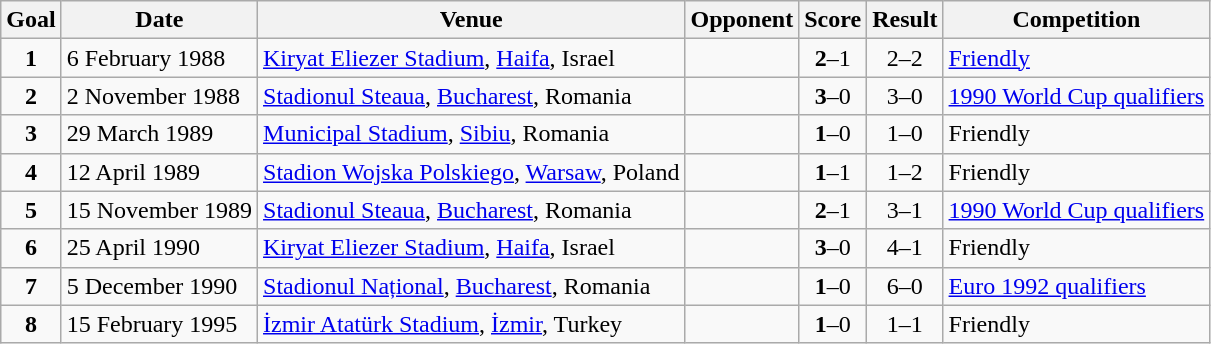<table class="wikitable sortable">
<tr>
<th>Goal</th>
<th>Date</th>
<th>Venue</th>
<th>Opponent</th>
<th>Score</th>
<th>Result</th>
<th>Competition</th>
</tr>
<tr>
<td style="text-align:center;"><strong>1</strong></td>
<td>6 February 1988</td>
<td><a href='#'>Kiryat Eliezer Stadium</a>, <a href='#'>Haifa</a>, Israel</td>
<td></td>
<td style="text-align:center;"><strong>2</strong>–1</td>
<td style="text-align:center;">2–2</td>
<td><a href='#'>Friendly</a></td>
</tr>
<tr>
<td style="text-align:center;"><strong>2</strong></td>
<td>2 November 1988</td>
<td><a href='#'>Stadionul Steaua</a>, <a href='#'>Bucharest</a>, Romania</td>
<td></td>
<td style="text-align:center;"><strong>3</strong>–0</td>
<td style="text-align:center;">3–0</td>
<td><a href='#'>1990 World Cup qualifiers</a></td>
</tr>
<tr>
<td style="text-align:center;"><strong>3</strong></td>
<td>29 March 1989</td>
<td><a href='#'>Municipal Stadium</a>, <a href='#'>Sibiu</a>, Romania</td>
<td></td>
<td style="text-align:center;"><strong>1</strong>–0</td>
<td style="text-align:center;">1–0</td>
<td>Friendly</td>
</tr>
<tr>
<td style="text-align:center;"><strong>4</strong></td>
<td>12 April 1989</td>
<td><a href='#'>Stadion Wojska Polskiego</a>, <a href='#'>Warsaw</a>, Poland</td>
<td></td>
<td style="text-align:center;"><strong>1</strong>–1</td>
<td style="text-align:center;">1–2</td>
<td>Friendly</td>
</tr>
<tr>
<td style="text-align:center;"><strong>5</strong></td>
<td>15 November 1989</td>
<td><a href='#'>Stadionul Steaua</a>, <a href='#'>Bucharest</a>, Romania</td>
<td></td>
<td style="text-align:center;"><strong>2</strong>–1</td>
<td style="text-align:center;">3–1</td>
<td><a href='#'>1990 World Cup qualifiers</a></td>
</tr>
<tr>
<td style="text-align:center;"><strong>6</strong></td>
<td>25 April 1990</td>
<td><a href='#'>Kiryat Eliezer Stadium</a>, <a href='#'>Haifa</a>, Israel</td>
<td></td>
<td style="text-align:center;"><strong>3</strong>–0</td>
<td style="text-align:center;">4–1</td>
<td>Friendly</td>
</tr>
<tr>
<td style="text-align:center;"><strong>7</strong></td>
<td>5 December 1990</td>
<td><a href='#'>Stadionul Național</a>, <a href='#'>Bucharest</a>, Romania</td>
<td></td>
<td style="text-align:center;"><strong>1</strong>–0</td>
<td style="text-align:center;">6–0</td>
<td><a href='#'>Euro 1992 qualifiers</a></td>
</tr>
<tr>
<td style="text-align:center;"><strong>8</strong></td>
<td>15 February 1995</td>
<td><a href='#'>İzmir Atatürk Stadium</a>, <a href='#'>İzmir</a>, Turkey</td>
<td></td>
<td style="text-align:center;"><strong>1</strong>–0</td>
<td style="text-align:center;">1–1</td>
<td>Friendly</td>
</tr>
</table>
